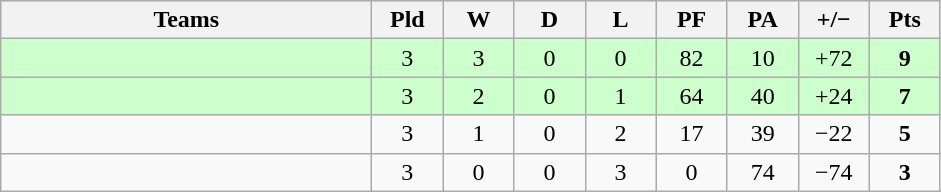<table class="wikitable" style="text-align: center;">
<tr>
<th width="240">Teams</th>
<th width="40">Pld</th>
<th width="40">W</th>
<th width="40">D</th>
<th width="40">L</th>
<th width="40">PF</th>
<th width="40">PA</th>
<th width="40">+/−</th>
<th width="40">Pts</th>
</tr>
<tr style="background-color:#ccffcc;">
<td align=left></td>
<td>3</td>
<td>3</td>
<td>0</td>
<td>0</td>
<td>82</td>
<td>10</td>
<td>+72</td>
<td><strong>9</strong></td>
</tr>
<tr style="background-color:#ccffcc;">
<td align=left></td>
<td>3</td>
<td>2</td>
<td>0</td>
<td>1</td>
<td>64</td>
<td>40</td>
<td>+24</td>
<td><strong>7</strong></td>
</tr>
<tr>
<td align=left></td>
<td>3</td>
<td>1</td>
<td>0</td>
<td>2</td>
<td>17</td>
<td>39</td>
<td>−22</td>
<td><strong>5</strong></td>
</tr>
<tr>
<td align=left></td>
<td>3</td>
<td>0</td>
<td>0</td>
<td>3</td>
<td>0</td>
<td>74</td>
<td>−74</td>
<td><strong>3</strong></td>
</tr>
</table>
